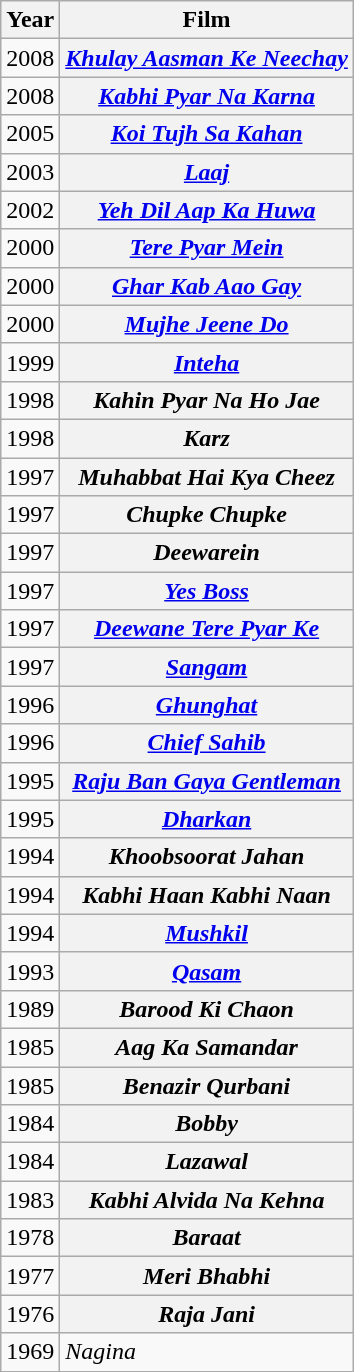<table class="wikitable sortable plainrowheaders">
<tr>
<th scope="col">Year</th>
<th scope="col">Film</th>
</tr>
<tr>
<td>2008</td>
<th scope="row"><em><a href='#'>Khulay Aasman Ke Neechay</a></em></th>
</tr>
<tr>
<td>2008</td>
<th scope="row"><em><a href='#'>Kabhi Pyar Na Karna</a></em></th>
</tr>
<tr>
<td>2005</td>
<th scope="row"><em><a href='#'>Koi Tujh Sa Kahan</a></em></th>
</tr>
<tr>
<td>2003</td>
<th scope="row"><em><a href='#'>Laaj</a></em></th>
</tr>
<tr>
<td>2002</td>
<th scope="row"><em><a href='#'>Yeh Dil Aap Ka Huwa</a></em></th>
</tr>
<tr>
<td>2000</td>
<th scope="row"><em><a href='#'>Tere Pyar Mein</a></em></th>
</tr>
<tr>
<td>2000</td>
<th scope="row"><em><a href='#'>Ghar Kab Aao Gay</a></em></th>
</tr>
<tr>
<td>2000</td>
<th scope="row"><em><a href='#'>Mujhe Jeene Do</a></em></th>
</tr>
<tr>
<td>1999</td>
<th scope="row"><em><a href='#'>Inteha</a></em></th>
</tr>
<tr>
<td>1998</td>
<th scope="row"><em>Kahin Pyar Na Ho Jae</em></th>
</tr>
<tr>
<td>1998</td>
<th scope="row"><em>Karz</em></th>
</tr>
<tr>
<td>1997</td>
<th scope="row"><em>Muhabbat Hai Kya Cheez</em></th>
</tr>
<tr>
<td>1997</td>
<th scope="row"><em>Chupke Chupke</em></th>
</tr>
<tr>
<td>1997</td>
<th scope="row"><em>Deewarein</em></th>
</tr>
<tr>
<td>1997</td>
<th scope="row"><em><a href='#'>Yes Boss</a></em></th>
</tr>
<tr>
<td>1997</td>
<th scope="row"><em><a href='#'>Deewane Tere Pyar Ke</a></em></th>
</tr>
<tr>
<td>1997</td>
<th scope="row"><em><a href='#'>Sangam</a></em></th>
</tr>
<tr>
<td>1996</td>
<th scope="row"><em><a href='#'>Ghunghat</a></em></th>
</tr>
<tr>
<td>1996</td>
<th scope="row"><em><a href='#'>Chief Sahib</a></em></th>
</tr>
<tr>
<td>1995</td>
<th scope="row"><em><a href='#'>Raju Ban Gaya Gentleman</a></em></th>
</tr>
<tr>
<td>1995</td>
<th scope="row"><em><a href='#'>Dharkan</a></em></th>
</tr>
<tr>
<td>1994</td>
<th scope="row"><em>Khoobsoorat Jahan</em></th>
</tr>
<tr>
<td>1994</td>
<th scope="row"><em>Kabhi Haan Kabhi Naan</em></th>
</tr>
<tr>
<td>1994</td>
<th scope="row"><em><a href='#'>Mushkil</a></em></th>
</tr>
<tr>
<td>1993</td>
<th scope="row"><em><a href='#'>Qasam</a></em></th>
</tr>
<tr>
<td>1989</td>
<th scope="row"><em>Barood Ki Chaon</em></th>
</tr>
<tr>
<td>1985</td>
<th scope="row"><em>Aag Ka Samandar</em></th>
</tr>
<tr>
<td>1985</td>
<th scope="row"><em>Benazir Qurbani</em></th>
</tr>
<tr>
<td>1984</td>
<th scope="row"><em>Bobby</em></th>
</tr>
<tr>
<td>1984</td>
<th scope="row"><em>Lazawal</em></th>
</tr>
<tr>
<td>1983</td>
<th scope="row"><em>Kabhi Alvida Na Kehna</em></th>
</tr>
<tr>
<td>1978</td>
<th scope="row"><em>Baraat</em></th>
</tr>
<tr>
<td>1977</td>
<th scope="row"><em>Meri Bhabhi</em></th>
</tr>
<tr>
<td>1976</td>
<th scope="row"><em>Raja Jani</em></th>
</tr>
<tr>
<td>1969</td>
<td scope="row"><em>Nagina</em></td>
</tr>
<tr>
</tr>
</table>
